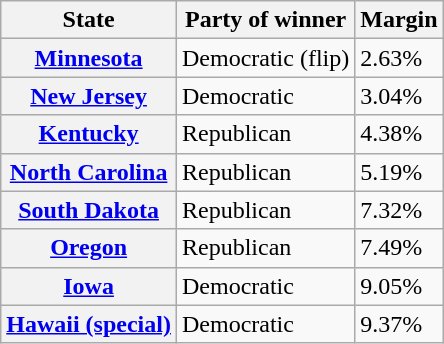<table class="wikitable sortable">
<tr>
<th>State</th>
<th>Party of winner</th>
<th>Margin</th>
</tr>
<tr>
<th><a href='#'>Minnesota</a></th>
<td data-sort-value=1 >Democratic (flip)</td>
<td>2.63%</td>
</tr>
<tr>
<th><a href='#'>New Jersey</a></th>
<td data-sort-value=.5 >Democratic</td>
<td>3.04%</td>
</tr>
<tr>
<th><a href='#'>Kentucky</a></th>
<td data-sort-value=-1 >Republican</td>
<td>4.38%</td>
</tr>
<tr>
<th><a href='#'>North Carolina</a></th>
<td data-sort-value=-0.5 >Republican</td>
<td>5.19%</td>
</tr>
<tr>
<th><a href='#'>South Dakota</a></th>
<td data-sort-value=-1 >Republican</td>
<td>7.32%</td>
</tr>
<tr>
<th><a href='#'>Oregon</a></th>
<td data-sort-value=-0.5 >Republican</td>
<td>7.49%</td>
</tr>
<tr>
<th><a href='#'>Iowa</a></th>
<td data-sort-value=0.5 >Democratic</td>
<td>9.05%</td>
</tr>
<tr>
<th><a href='#'>Hawaii (special)</a></th>
<td data-sort-value=0.5 >Democratic</td>
<td>9.37%</td>
</tr>
</table>
